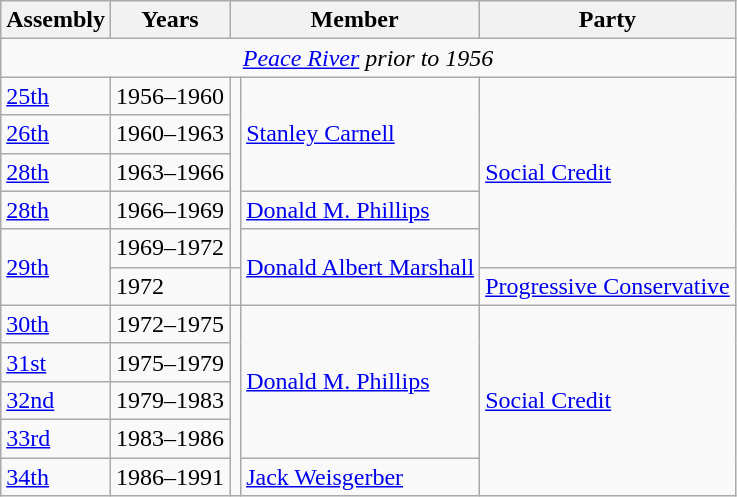<table class="wikitable">
<tr>
<th>Assembly</th>
<th>Years</th>
<th colspan="2">Member</th>
<th>Party</th>
</tr>
<tr>
<td align="center" colspan=5><em><a href='#'>Peace River</a> prior to 1956</em></td>
</tr>
<tr>
<td><a href='#'>25th</a></td>
<td>1956–1960</td>
<td rowspan=5 ></td>
<td rowspan=3><a href='#'>Stanley Carnell</a></td>
<td rowspan=5><a href='#'>Social Credit</a></td>
</tr>
<tr>
<td><a href='#'>26th</a></td>
<td>1960–1963</td>
</tr>
<tr>
<td><a href='#'>28th</a></td>
<td>1963–1966</td>
</tr>
<tr>
<td><a href='#'>28th</a></td>
<td>1966–1969</td>
<td><a href='#'>Donald M. Phillips</a></td>
</tr>
<tr>
<td rowspan=2><a href='#'>29th</a></td>
<td>1969–1972</td>
<td rowspan=2><a href='#'>Donald Albert Marshall</a></td>
</tr>
<tr>
<td>1972</td>
<td></td>
<td><a href='#'>Progressive Conservative</a></td>
</tr>
<tr>
<td><a href='#'>30th</a></td>
<td>1972–1975</td>
<td rowspan=5 ></td>
<td rowspan=4><a href='#'>Donald M. Phillips</a></td>
<td rowspan=5><a href='#'>Social Credit</a></td>
</tr>
<tr>
<td><a href='#'>31st</a></td>
<td>1975–1979</td>
</tr>
<tr>
<td><a href='#'>32nd</a></td>
<td>1979–1983</td>
</tr>
<tr>
<td><a href='#'>33rd</a></td>
<td>1983–1986</td>
</tr>
<tr>
<td><a href='#'>34th</a></td>
<td>1986–1991</td>
<td><a href='#'>Jack Weisgerber</a></td>
</tr>
</table>
